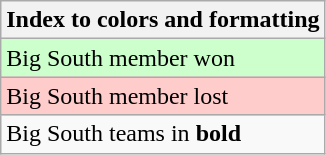<table class="wikitable">
<tr>
<th>Index to colors and formatting</th>
</tr>
<tr bgcolor= #ccffcc>
<td>Big South member won</td>
</tr>
<tr bgcolor=#ffcccc>
<td>Big South member lost</td>
</tr>
<tr>
<td>Big South teams in <strong>bold</strong></td>
</tr>
</table>
